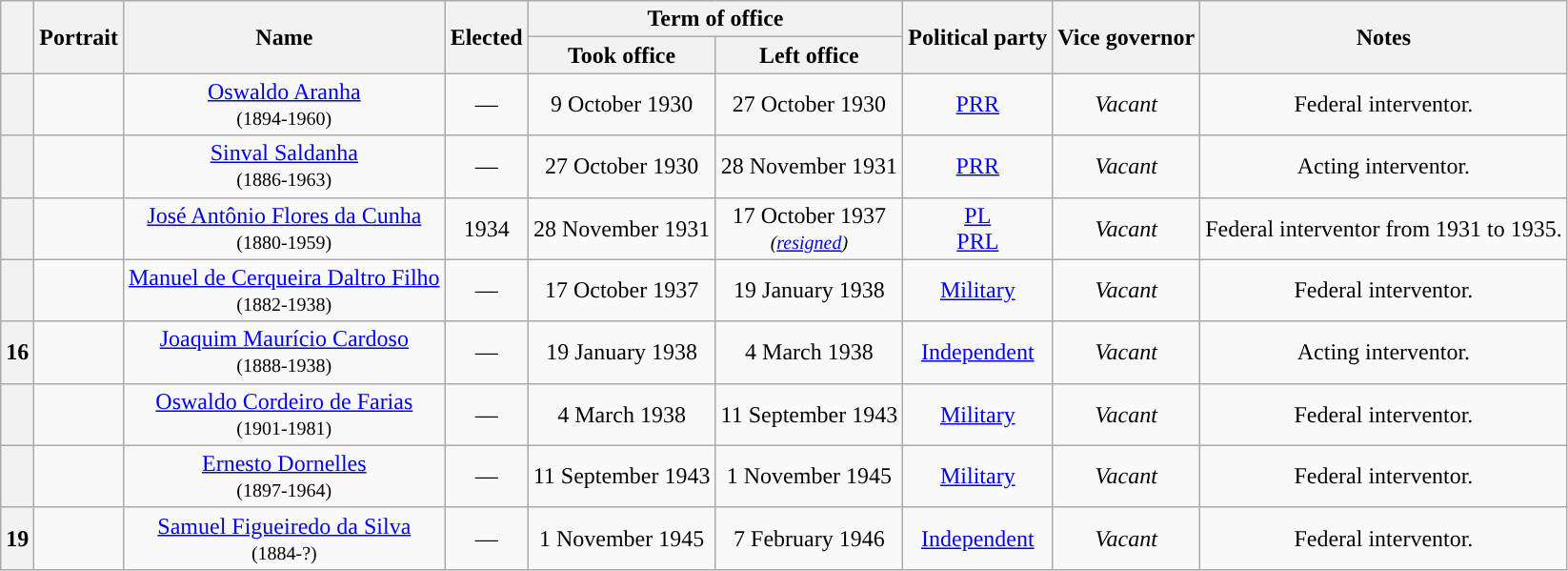<table class="wikitable" style="text-align:center;">
<tr>
<th rowspan="2"></th>
<th rowspan="2">Portrait</th>
<th rowspan="2">Name</th>
<th rowspan="2">Elected</th>
<th colspan="2">Term of office</th>
<th rowspan="2">Political party</th>
<th rowspan="2">Vice governor</th>
<th rowspan="2">Notes</th>
</tr>
<tr>
<th>Took office</th>
<th>Left office</th>
</tr>
<tr>
<th style="background:"></th>
<td></td>
<td><a href='#'>Oswaldo Aranha</a><br><small>(1894-1960)</small></td>
<td>—</td>
<td>9 October 1930</td>
<td>27 October 1930</td>
<td><a href='#'>PRR</a></td>
<td><em>Vacant</em></td>
<td>Federal interventor.</td>
</tr>
<tr>
<th style="background:"></th>
<td></td>
<td><a href='#'>Sinval Saldanha</a><br><small>(1886-1963)</small></td>
<td>—</td>
<td>27 October 1930</td>
<td>28 November 1931</td>
<td><a href='#'>PRR</a></td>
<td><em>Vacant</em></td>
<td>Acting interventor.</td>
</tr>
<tr>
<th style="background:"></th>
<td></td>
<td><a href='#'>José Antônio Flores da Cunha</a><br><small>(1880-1959)</small></td>
<td>1934</td>
<td>28 November 1931</td>
<td>17 October 1937<br><small><em>(<a href='#'>resigned</a>)</em></small></td>
<td><a href='#'>PL</a><br><a href='#'>PRL</a></td>
<td><em>Vacant</em></td>
<td>Federal interventor from 1931 to 1935.</td>
</tr>
<tr>
<th style="background:"></th>
<td></td>
<td><a href='#'>Manuel de Cerqueira Daltro Filho</a><br><small>(1882-1938)</small></td>
<td>—</td>
<td>17 October 1937</td>
<td>19 January 1938</td>
<td><a href='#'>Military</a></td>
<td><em>Vacant</em></td>
<td>Federal interventor.</td>
</tr>
<tr>
<th style="background:">16</th>
<td></td>
<td><a href='#'>Joaquim Maurício Cardoso</a><br><small>(1888-1938)</small></td>
<td>—</td>
<td>19 January 1938</td>
<td>4 March 1938</td>
<td><a href='#'>Independent</a></td>
<td><em>Vacant</em></td>
<td>Acting interventor.</td>
</tr>
<tr>
<th style="background:"></th>
<td></td>
<td><a href='#'>Oswaldo Cordeiro de Farias</a><br><small>(1901-1981)</small></td>
<td>—</td>
<td>4 March 1938</td>
<td>11 September 1943</td>
<td><a href='#'>Military</a></td>
<td><em>Vacant</em></td>
<td>Federal interventor.</td>
</tr>
<tr>
<th style="background:"></th>
<td></td>
<td><a href='#'>Ernesto Dornelles</a><br><small>(1897-1964)</small></td>
<td>—</td>
<td>11 September 1943</td>
<td>1 November 1945</td>
<td><a href='#'>Military</a></td>
<td><em>Vacant</em></td>
<td>Federal interventor.</td>
</tr>
<tr>
<th style="background:">19</th>
<td></td>
<td><a href='#'>Samuel Figueiredo da Silva</a><br><small>(1884-?)</small></td>
<td>—</td>
<td>1 November 1945</td>
<td>7 February 1946</td>
<td><a href='#'>Independent</a></td>
<td><em>Vacant</em></td>
<td>Federal interventor.</td>
</tr>
</table>
